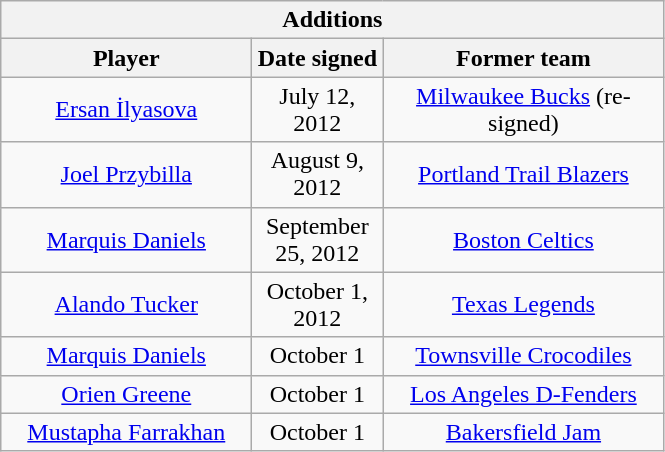<table class="wikitable" style="text-align:center">
<tr>
<th colspan=3>Additions</th>
</tr>
<tr>
<th style="width:160px">Player</th>
<th style="width:80px">Date signed</th>
<th style="width:180px">Former team</th>
</tr>
<tr>
<td><a href='#'>Ersan İlyasova</a></td>
<td>July 12, 2012</td>
<td><a href='#'>Milwaukee Bucks</a> (re-signed)</td>
</tr>
<tr>
<td><a href='#'>Joel Przybilla</a></td>
<td>August 9, 2012</td>
<td><a href='#'>Portland Trail Blazers</a></td>
</tr>
<tr>
<td><a href='#'>Marquis Daniels</a></td>
<td>September 25, 2012</td>
<td><a href='#'>Boston Celtics</a></td>
</tr>
<tr>
<td><a href='#'>Alando Tucker</a></td>
<td>October 1, 2012</td>
<td><a href='#'>Texas Legends</a> </td>
</tr>
<tr>
<td><a href='#'>Marquis Daniels</a></td>
<td>October 1</td>
<td><a href='#'>Townsville Crocodiles</a> </td>
</tr>
<tr>
<td><a href='#'>Orien Greene</a></td>
<td>October 1</td>
<td><a href='#'>Los Angeles D-Fenders</a> </td>
</tr>
<tr>
<td><a href='#'>Mustapha Farrakhan</a></td>
<td>October 1</td>
<td><a href='#'>Bakersfield Jam</a> </td>
</tr>
</table>
